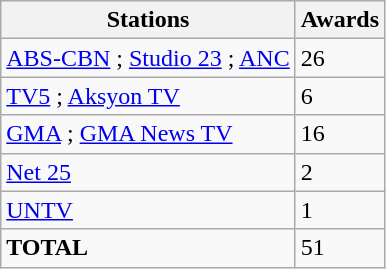<table class="wikitable sortable">
<tr>
<th>Stations</th>
<th>Awards</th>
</tr>
<tr>
<td><a href='#'>ABS-CBN</a> ; <a href='#'>Studio 23</a> ; <a href='#'>ANC</a></td>
<td>26</td>
</tr>
<tr>
<td><a href='#'>TV5</a> ; <a href='#'>Aksyon TV</a></td>
<td>6</td>
</tr>
<tr>
<td><a href='#'>GMA</a> ; <a href='#'>GMA News TV</a></td>
<td>16</td>
</tr>
<tr>
<td><a href='#'>Net 25</a></td>
<td>2</td>
</tr>
<tr>
<td><a href='#'>UNTV</a></td>
<td>1</td>
</tr>
<tr>
<td><strong>TOTAL</strong></td>
<td>51</td>
</tr>
</table>
